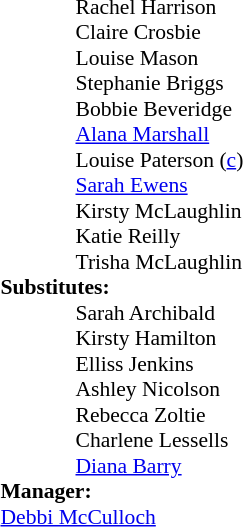<table style="font-size: 90%" cellspacing="0" cellpadding="0" align="center">
<tr>
<th width="25"></th>
<th width="25"></th>
<th width="200"></th>
<th></th>
</tr>
<tr>
<td></td>
<td></td>
<td> Rachel Harrison</td>
</tr>
<tr>
<td></td>
<td></td>
<td> Claire Crosbie</td>
</tr>
<tr>
<td></td>
<td></td>
<td> Louise Mason</td>
</tr>
<tr>
<td></td>
<td></td>
<td> Stephanie Briggs</td>
</tr>
<tr>
<td></td>
<td></td>
<td> Bobbie Beveridge</td>
</tr>
<tr>
<td></td>
<td></td>
<td> <a href='#'>Alana Marshall</a></td>
</tr>
<tr>
<td></td>
<td></td>
<td> Louise Paterson (<a href='#'>c</a>)</td>
</tr>
<tr>
<td></td>
<td></td>
<td> <a href='#'>Sarah Ewens</a></td>
</tr>
<tr>
<td></td>
<td></td>
<td> Kirsty McLaughlin</td>
</tr>
<tr>
<td></td>
<td></td>
<td> Katie Reilly</td>
</tr>
<tr>
<td></td>
<td></td>
<td> Trisha McLaughlin</td>
</tr>
<tr>
<td colspan="4"><strong>Substitutes:</strong></td>
</tr>
<tr>
<td></td>
<td></td>
<td>  Sarah Archibald</td>
</tr>
<tr>
<td></td>
<td></td>
<td> Kirsty Hamilton</td>
</tr>
<tr>
<td></td>
<td></td>
<td> Elliss Jenkins</td>
</tr>
<tr>
<td></td>
<td></td>
<td> Ashley Nicolson</td>
</tr>
<tr>
<td></td>
<td></td>
<td> Rebecca Zoltie</td>
</tr>
<tr>
<td></td>
<td></td>
<td> Charlene Lessells</td>
</tr>
<tr>
<td></td>
<td></td>
<td> <a href='#'>Diana Barry</a></td>
</tr>
<tr>
<td colspan="4"><strong>Manager:</strong></td>
</tr>
<tr>
<td colspan="4"> <a href='#'>Debbi McCulloch</a></td>
</tr>
</table>
